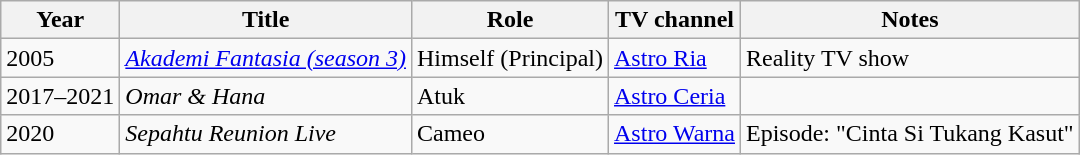<table class="wikitable">
<tr>
<th>Year</th>
<th>Title</th>
<th>Role</th>
<th>TV channel</th>
<th>Notes</th>
</tr>
<tr>
<td>2005</td>
<td><em><a href='#'>Akademi Fantasia (season 3)</a></em></td>
<td>Himself (Principal)</td>
<td><a href='#'>Astro Ria</a></td>
<td>Reality TV show</td>
</tr>
<tr>
<td>2017–2021</td>
<td><em>Omar & Hana</em></td>
<td>Atuk</td>
<td><a href='#'>Astro Ceria</a></td>
<td></td>
</tr>
<tr>
<td>2020</td>
<td><em>Sepahtu Reunion Live</em></td>
<td>Cameo</td>
<td><a href='#'>Astro Warna</a></td>
<td>Episode: "Cinta Si Tukang Kasut"</td>
</tr>
</table>
